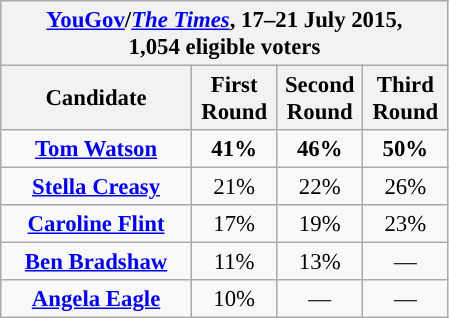<table class="wikitable" style="text-align:center; font-size:95%">
<tr>
<th colspan="4"><a href='#'>YouGov</a>/<em><a href='#'>The Times</a></em>, 17–21 July 2015, <br> 1,054 eligible voters</th>
</tr>
<tr>
<th style="width:120px;">Candidate</th>
<th style="width:50px;">First <br> Round</th>
<th style="width:50px;">Second Round</th>
<th style="width:50px;">Third <br> Round</th>
</tr>
<tr>
<td><strong><a href='#'>Tom Watson</a></strong></td>
<td><strong>41%</strong></td>
<td><strong>46%</strong></td>
<td><strong>50%</strong></td>
</tr>
<tr>
<td><strong><a href='#'>Stella Creasy</a></strong></td>
<td style="text-align:center;">21%</td>
<td style="text-align:center;">22%</td>
<td style="text-align:center; width:50px;">26%</td>
</tr>
<tr>
<td><strong><a href='#'>Caroline Flint</a></strong></td>
<td style="text-align:center;">17%</td>
<td style="text-align:center;">19%</td>
<td style="text-align:center; width:50px;">23%</td>
</tr>
<tr>
<td><strong><a href='#'>Ben Bradshaw</a></strong></td>
<td style="text-align:center;">11%</td>
<td style="text-align:center;">13%</td>
<td style="text-align:center; width:50px;">—</td>
</tr>
<tr>
<td><strong><a href='#'>Angela Eagle</a></strong></td>
<td style="text-align:center;">10%</td>
<td style="text-align:center;">—</td>
<td style="text-align:center; width:50px;">—</td>
</tr>
</table>
